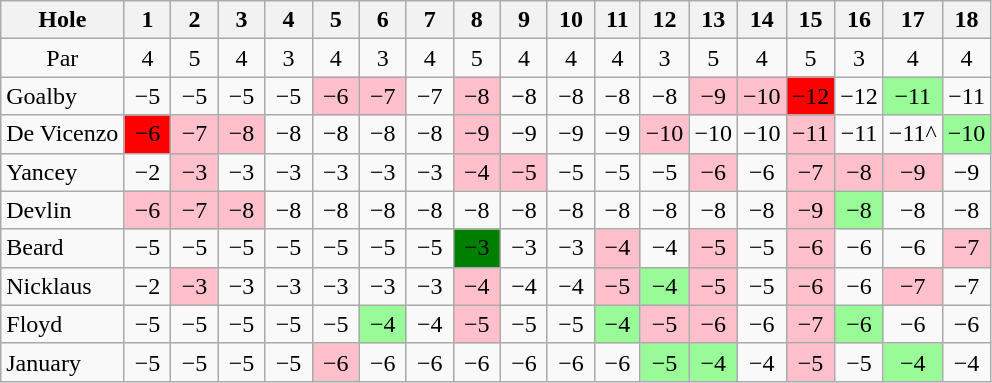<table class="wikitable" style="text-align:center">
<tr>
<th>Hole</th>
<th>  1  </th>
<th>  2  </th>
<th>  3  </th>
<th>  4  </th>
<th>  5  </th>
<th>  6  </th>
<th>  7  </th>
<th>  8  </th>
<th>  9  </th>
<th> 10 </th>
<th> 11 </th>
<th> 12 </th>
<th> 13 </th>
<th> 14 </th>
<th> 15 </th>
<th> 16 </th>
<th> 17 </th>
<th> 18 </th>
</tr>
<tr>
<td>Par</td>
<td>4</td>
<td>5</td>
<td>4</td>
<td>3</td>
<td>4</td>
<td>3</td>
<td>4</td>
<td>5</td>
<td>4</td>
<td>4</td>
<td>4</td>
<td>3</td>
<td>5</td>
<td>4</td>
<td>5</td>
<td>3</td>
<td>4</td>
<td>4</td>
</tr>
<tr>
<td align=left> Goalby</td>
<td>−5</td>
<td>−5</td>
<td>−5</td>
<td>−5</td>
<td style="background: Pink;">−6</td>
<td style="background: Pink;">−7</td>
<td>−7</td>
<td style="background: Pink;">−8</td>
<td>−8</td>
<td>−8</td>
<td>−8</td>
<td>−8</td>
<td style="background: Pink;">−9</td>
<td style="background: Pink;">−10</td>
<td style="background: Red;">−12</td>
<td>−12</td>
<td style="background: PaleGreen;">−11</td>
<td>−11</td>
</tr>
<tr>
<td align=left> De Vicenzo</td>
<td style="background: Red;">−6</td>
<td style="background: Pink;">−7</td>
<td style="background: Pink;">−8</td>
<td>−8</td>
<td>−8</td>
<td>−8</td>
<td>−8</td>
<td style="background: Pink;">−9</td>
<td>−9</td>
<td>−9</td>
<td>−9</td>
<td style="background: Pink;">−10</td>
<td>−10</td>
<td>−10</td>
<td style="background: Pink;">−11</td>
<td>−11</td>
<td>−11^</td>
<td style="background: PaleGreen;">−10</td>
</tr>
<tr>
<td align=left> Yancey</td>
<td>−2</td>
<td style="background: Pink;">−3</td>
<td>−3</td>
<td>−3</td>
<td>−3</td>
<td>−3</td>
<td>−3</td>
<td style="background: Pink;">−4</td>
<td style="background: Pink;">−5</td>
<td>−5</td>
<td>−5</td>
<td>−5</td>
<td style="background: Pink;">−6</td>
<td>−6</td>
<td style="background: Pink;">−7</td>
<td style="background: Pink;">−8</td>
<td style="background: Pink;">−9</td>
<td>−9</td>
</tr>
<tr>
<td align=left> Devlin</td>
<td style="background: Pink;">−6</td>
<td style="background: Pink;">−7</td>
<td style="background: Pink;">−8</td>
<td>−8</td>
<td>−8</td>
<td>−8</td>
<td>−8</td>
<td>−8</td>
<td>−8</td>
<td>−8</td>
<td>−8</td>
<td>−8</td>
<td>−8</td>
<td>−8</td>
<td style="background: Pink;">−9</td>
<td style="background: PaleGreen;">−8</td>
<td>−8</td>
<td>−8</td>
</tr>
<tr>
<td align=left> Beard</td>
<td>−5</td>
<td>−5</td>
<td>−5</td>
<td>−5</td>
<td>−5</td>
<td>−5</td>
<td>−5</td>
<td style="background: Green;">−3</td>
<td>−3</td>
<td>−3</td>
<td style="background: Pink;">−4</td>
<td>−4</td>
<td style="background: Pink;">−5</td>
<td>−5</td>
<td style="background: Pink;">−6</td>
<td>−6</td>
<td>−6</td>
<td style="background: Pink;">−7</td>
</tr>
<tr>
<td align=left> Nicklaus</td>
<td>−2</td>
<td style="background: Pink;">−3</td>
<td>−3</td>
<td>−3</td>
<td>−3</td>
<td>−3</td>
<td>−3</td>
<td style="background: Pink;">−4</td>
<td>−4</td>
<td>−4</td>
<td style="background: Pink;">−5</td>
<td style="background: PaleGreen;">−4</td>
<td style="background: Pink;">−5</td>
<td>−5</td>
<td style="background: Pink;">−6</td>
<td>−6</td>
<td style="background: Pink;">−7</td>
<td>−7</td>
</tr>
<tr>
<td align=left> Floyd</td>
<td>−5</td>
<td>−5</td>
<td>−5</td>
<td>−5</td>
<td>−5</td>
<td style="background: PaleGreen;">−4</td>
<td>−4</td>
<td style="background: Pink;">−5</td>
<td>−5</td>
<td>−5</td>
<td style="background: PaleGreen;">−4</td>
<td style="background: Pink;">−5</td>
<td style="background: Pink;">−6</td>
<td>−6</td>
<td style="background: Pink;">−7</td>
<td style="background: PaleGreen;">−6</td>
<td>−6</td>
<td>−6</td>
</tr>
<tr>
<td align=left> January</td>
<td>−5</td>
<td>−5</td>
<td>−5</td>
<td>−5</td>
<td style="background: Pink;">−6</td>
<td>−6</td>
<td>−6</td>
<td>−6</td>
<td>−6</td>
<td>−6</td>
<td>−6</td>
<td style="background: PaleGreen;">−5</td>
<td style="background: PaleGreen;">−4</td>
<td>−4</td>
<td style="background: Pink;">−5</td>
<td>−5</td>
<td style="background: PaleGreen;">−4</td>
<td>−4</td>
</tr>
</table>
